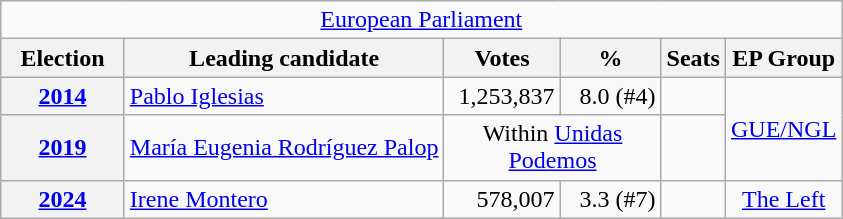<table class="wikitable" style="text-align:right;">
<tr>
<td colspan="6" align="center"><a href='#'>European Parliament</a></td>
</tr>
<tr>
<th style="width:75px;">Election</th>
<th>Leading candidate</th>
<th style="width:70px;">Votes</th>
<th style="width:60px;">%</th>
<th>Seats</th>
<th>EP Group</th>
</tr>
<tr>
<th><a href='#'>2014</a></th>
<td style="text-align:left;"><a href='#'>Pablo Iglesias</a></td>
<td>1,253,837</td>
<td>8.0 (#4)</td>
<td></td>
<td rowspan="2" style="text-align:center;"><a href='#'>GUE/NGL</a></td>
</tr>
<tr>
<th><a href='#'>2019</a></th>
<td style="text-align:left;"><a href='#'>María Eugenia Rodríguez Palop</a></td>
<td colspan="2" style="text-align:center;">Within <a href='#'>Unidas Podemos</a></td>
<td></td>
</tr>
<tr>
<th><a href='#'>2024</a></th>
<td style="text-align:left;"><a href='#'>Irene Montero</a></td>
<td>578,007</td>
<td>3.3 (#7)</td>
<td></td>
<td style="text-align:center;"><a href='#'>The Left</a></td>
</tr>
</table>
